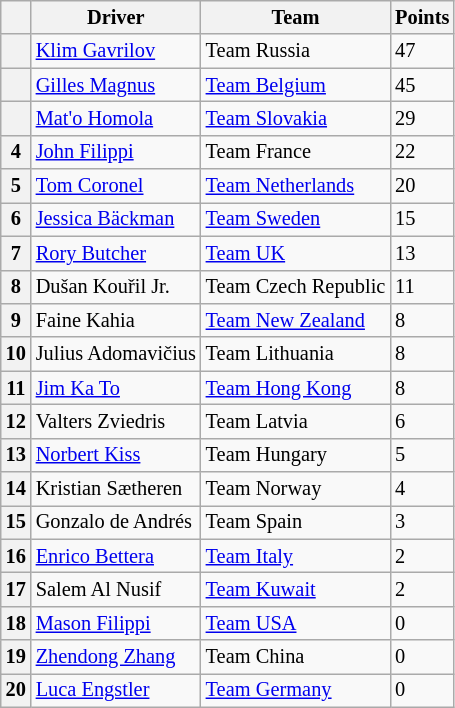<table class="wikitable" style="font-size: 85%;">
<tr>
<th></th>
<th>Driver</th>
<th>Team</th>
<th>Points</th>
</tr>
<tr>
<th></th>
<td><a href='#'>Klim Gavrilov</a></td>
<td> Team Russia</td>
<td>47</td>
</tr>
<tr>
<th></th>
<td><a href='#'>Gilles Magnus</a></td>
<td> <a href='#'>Team Belgium</a></td>
<td>45</td>
</tr>
<tr>
<th></th>
<td><a href='#'>Mat'o Homola</a></td>
<td> <a href='#'>Team Slovakia</a></td>
<td>29</td>
</tr>
<tr>
<th>4</th>
<td><a href='#'>John Filippi</a></td>
<td> Team France</td>
<td>22</td>
</tr>
<tr>
<th>5</th>
<td><a href='#'>Tom Coronel</a></td>
<td> <a href='#'>Team Netherlands</a></td>
<td>20</td>
</tr>
<tr>
<th>6</th>
<td><a href='#'>Jessica Bäckman</a></td>
<td> <a href='#'>Team Sweden</a></td>
<td>15</td>
</tr>
<tr>
<th>7</th>
<td><a href='#'>Rory Butcher</a></td>
<td> <a href='#'>Team UK</a></td>
<td>13</td>
</tr>
<tr>
<th>8</th>
<td>Dušan Kouřil Jr.</td>
<td> Team Czech Republic</td>
<td>11</td>
</tr>
<tr>
<th>9</th>
<td>Faine Kahia</td>
<td> <a href='#'>Team New Zealand</a></td>
<td>8</td>
</tr>
<tr>
<th>10</th>
<td>Julius Adomavičius</td>
<td> Team Lithuania</td>
<td>8</td>
</tr>
<tr>
<th>11</th>
<td><a href='#'>Jim Ka To</a></td>
<td> <a href='#'>Team Hong Kong</a></td>
<td>8</td>
</tr>
<tr>
<th>12</th>
<td>Valters Zviedris</td>
<td> Team Latvia</td>
<td>6</td>
</tr>
<tr>
<th>13</th>
<td><a href='#'>Norbert Kiss</a></td>
<td> Team Hungary</td>
<td>5</td>
</tr>
<tr>
<th>14</th>
<td>Kristian Sætheren</td>
<td> Team Norway</td>
<td>4</td>
</tr>
<tr>
<th>15</th>
<td>Gonzalo de Andrés</td>
<td> Team Spain</td>
<td>3</td>
</tr>
<tr>
<th>16</th>
<td><a href='#'>Enrico Bettera</a></td>
<td> <a href='#'>Team Italy</a></td>
<td>2</td>
</tr>
<tr>
<th>17</th>
<td>Salem Al Nusif</td>
<td> <a href='#'>Team Kuwait</a></td>
<td>2</td>
</tr>
<tr>
<th>18</th>
<td><a href='#'>Mason Filippi</a></td>
<td> <a href='#'>Team USA</a></td>
<td>0</td>
</tr>
<tr>
<th>19</th>
<td><a href='#'>Zhendong Zhang</a></td>
<td> Team China</td>
<td>0</td>
</tr>
<tr>
<th>20</th>
<td><a href='#'>Luca Engstler</a></td>
<td> <a href='#'>Team Germany</a></td>
<td>0</td>
</tr>
</table>
